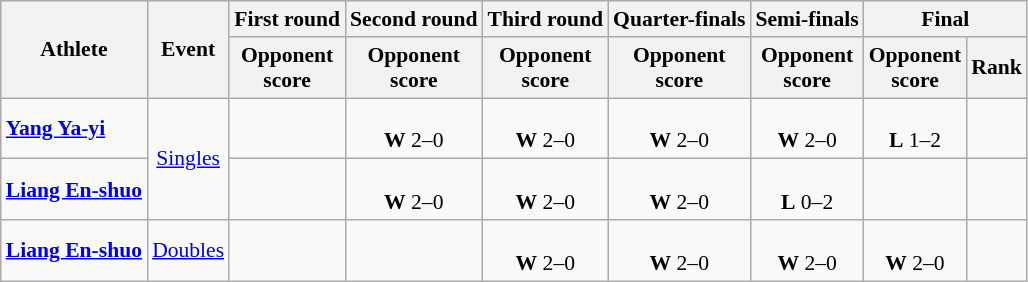<table class="wikitable" style="font-size:90%; text-align:center">
<tr>
<th rowspan="2">Athlete</th>
<th rowspan="2">Event</th>
<th>First round</th>
<th>Second round</th>
<th>Third round</th>
<th>Quarter-finals</th>
<th>Semi-finals</th>
<th colspan="2">Final</th>
</tr>
<tr>
<th>Opponent<br>score</th>
<th>Opponent<br>score</th>
<th>Opponent<br>score</th>
<th>Opponent<br>score</th>
<th>Opponent<br>score</th>
<th>Opponent<br>score</th>
<th>Rank</th>
</tr>
<tr>
<td align="left"><strong><a href='#'>Yang Ya-yi</a></strong></td>
<td algin="left" rowspan="2"><a href='#'>Singles</a></td>
<td></td>
<td><br><strong>W</strong> 2–0</td>
<td><br><strong>W</strong> 2–0</td>
<td><br><strong>W</strong> 2–0</td>
<td><br><strong>W</strong> 2–0</td>
<td><br><strong>L</strong> 1–2</td>
<td></td>
</tr>
<tr>
<td align="left"><strong><a href='#'>Liang En-shuo</a></strong></td>
<td></td>
<td><br><strong>W</strong> 2–0</td>
<td><br><strong>W</strong> 2–0</td>
<td><br><strong>W</strong> 2–0</td>
<td><br><strong>L</strong> 0–2</td>
<td></td>
<td></td>
</tr>
<tr>
<td align="left"><strong><a href='#'>Liang En-shuo</a><br></strong></td>
<td algin="left"><a href='#'>Doubles</a></td>
<td></td>
<td></td>
<td><br><strong>W</strong> 2–0</td>
<td><br><strong>W</strong> 2–0</td>
<td><br><strong>W</strong> 2–0</td>
<td><br><strong>W</strong> 2–0</td>
<td></td>
</tr>
</table>
